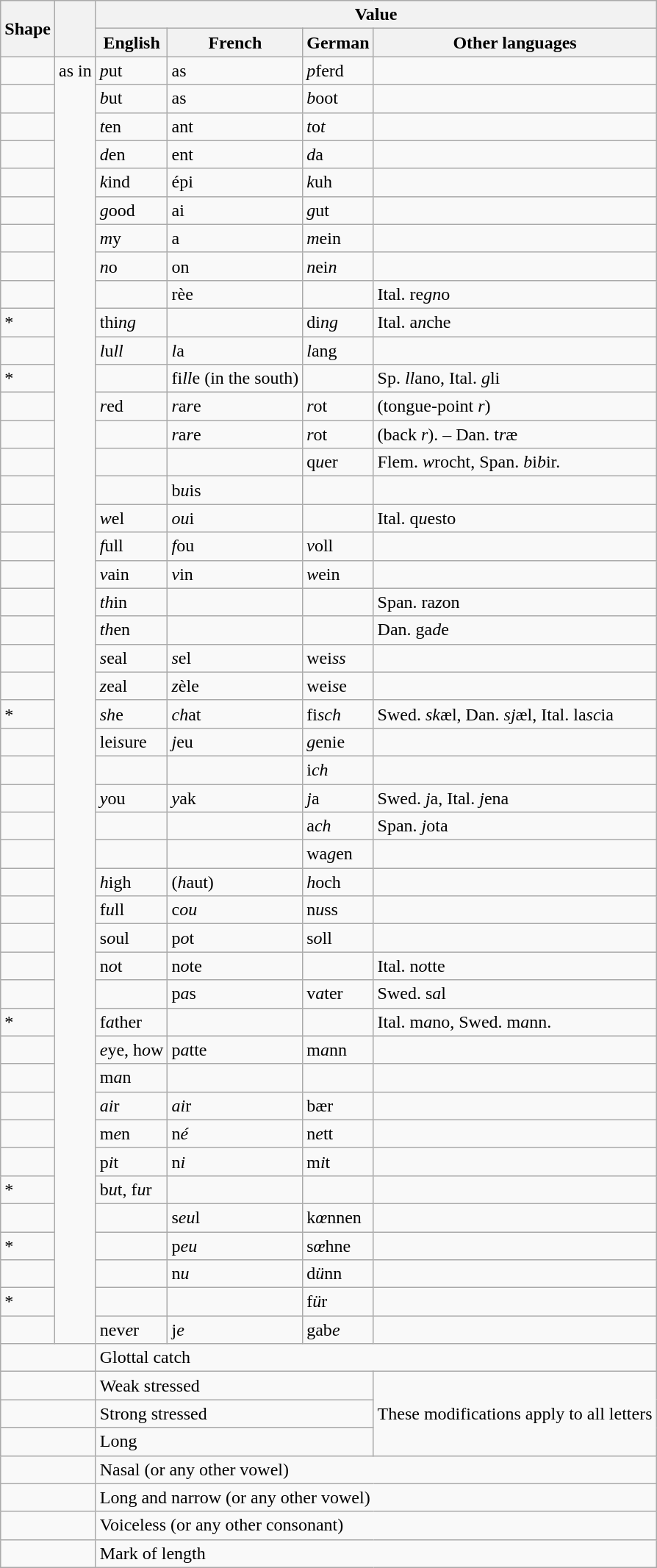<table class="wikitable">
<tr>
<th rowspan="2">Shape</th>
<th rowspan="2"></th>
<th colspan="4">Value</th>
</tr>
<tr>
<th>English</th>
<th>French</th>
<th>German</th>
<th>Other languages</th>
</tr>
<tr>
<td></td>
<td rowspan="46" style="vertical-align: top;">as in</td>
<td><em>p</em>ut</td>
<td>as</td>
<td><em>p</em>ferd</td>
<td></td>
</tr>
<tr>
<td></td>
<td><em>b</em>ut</td>
<td>as</td>
<td><em>b</em>oot</td>
<td></td>
</tr>
<tr>
<td></td>
<td><em>t</em>en</td>
<td>ant</td>
<td><em>t</em>o<em>t</em></td>
<td></td>
</tr>
<tr>
<td></td>
<td><em>d</em>en</td>
<td>ent</td>
<td><em>d</em>a</td>
<td></td>
</tr>
<tr>
<td></td>
<td><em>k</em>ind</td>
<td>épi</td>
<td><em>k</em>uh</td>
<td></td>
</tr>
<tr>
<td></td>
<td><em>g</em>ood</td>
<td>ai</td>
<td><em>g</em>ut</td>
<td></td>
</tr>
<tr>
<td></td>
<td><em>m</em>y</td>
<td>a</td>
<td><em>m</em>ein</td>
<td></td>
</tr>
<tr>
<td></td>
<td><em>n</em>o</td>
<td>on</td>
<td><em>n</em>ei<em>n</em></td>
<td></td>
</tr>
<tr>
<td></td>
<td></td>
<td>rèe</td>
<td></td>
<td>Ital. re<em>gn</em>o</td>
</tr>
<tr>
<td>*</td>
<td>thi<em>ng</em></td>
<td></td>
<td>di<em>ng</em></td>
<td>Ital. a<em>n</em>che</td>
</tr>
<tr>
<td></td>
<td><em>l</em>u<em>ll</em></td>
<td><em>l</em>a</td>
<td><em>l</em>ang</td>
<td></td>
</tr>
<tr>
<td>*</td>
<td></td>
<td>fi<em>ll</em>e (in the south)</td>
<td></td>
<td>Sp. <em>ll</em>ano, Ital. <em>g</em>li</td>
</tr>
<tr>
<td></td>
<td><em>r</em>ed</td>
<td><em>r</em>a<em>r</em>e</td>
<td><em>r</em>ot</td>
<td>(tongue-point <em>r</em>)</td>
</tr>
<tr>
<td></td>
<td></td>
<td><em>r</em>a<em>r</em>e</td>
<td><em>r</em>ot</td>
<td>(back <em>r</em>). – Dan. t<em>r</em>æ</td>
</tr>
<tr>
<td></td>
<td></td>
<td></td>
<td>q<em>u</em>er</td>
<td>Flem. <em>w</em>rocht, Span. <em>b</em>i<em>b</em>ir.</td>
</tr>
<tr>
<td></td>
<td></td>
<td>b<em>u</em>is</td>
<td></td>
<td></td>
</tr>
<tr>
<td></td>
<td><em>w</em>el</td>
<td><em>ou</em>i</td>
<td></td>
<td>Ital. q<em>u</em>esto</td>
</tr>
<tr>
<td></td>
<td><em>f</em>ull</td>
<td><em>f</em>ou</td>
<td><em>v</em>oll</td>
<td></td>
</tr>
<tr>
<td></td>
<td><em>v</em>ain</td>
<td><em>v</em>in</td>
<td><em>w</em>ein</td>
<td></td>
</tr>
<tr>
<td></td>
<td><em>th</em>in</td>
<td></td>
<td></td>
<td>Span. ra<em>z</em>on</td>
</tr>
<tr>
<td></td>
<td><em>th</em>en</td>
<td></td>
<td></td>
<td>Dan. ga<em>d</em>e</td>
</tr>
<tr>
<td></td>
<td><em>s</em>eal</td>
<td><em>s</em>el</td>
<td>wei<em>ss</em></td>
<td></td>
</tr>
<tr>
<td></td>
<td><em>z</em>eal</td>
<td><em>z</em>èle</td>
<td>wei<em>s</em>e</td>
<td></td>
</tr>
<tr>
<td>*</td>
<td><em>sh</em>e</td>
<td><em>ch</em>at</td>
<td>fi<em>sch</em></td>
<td>Swed. <em>sk</em>æl, Dan. <em>sj</em>æl, Ital. la<em>sc</em>ia</td>
</tr>
<tr>
<td></td>
<td>lei<em>s</em>ure</td>
<td><em>j</em>eu</td>
<td><em>g</em>enie</td>
<td></td>
</tr>
<tr>
<td></td>
<td></td>
<td></td>
<td>i<em>ch</em></td>
<td></td>
</tr>
<tr>
<td></td>
<td><em>y</em>ou</td>
<td><em>y</em>ak</td>
<td><em>j</em>a</td>
<td>Swed. <em>j</em>a, Ital. <em>j</em>ena</td>
</tr>
<tr>
<td></td>
<td></td>
<td></td>
<td>a<em>ch</em></td>
<td>Span. <em>j</em>ota</td>
</tr>
<tr>
<td></td>
<td></td>
<td></td>
<td>wa<em>g</em>en</td>
<td></td>
</tr>
<tr>
<td></td>
<td><em>h</em>igh</td>
<td>(<em>h</em>aut)</td>
<td><em>h</em>och</td>
<td></td>
</tr>
<tr>
<td></td>
<td>f<em>u</em>ll</td>
<td>c<em>ou</em></td>
<td>n<em>u</em>ss</td>
<td></td>
</tr>
<tr>
<td></td>
<td>s<em>o</em>ul</td>
<td>p<em>o</em>t</td>
<td>s<em>o</em>ll</td>
<td></td>
</tr>
<tr>
<td></td>
<td>n<em>o</em>t</td>
<td>n<em>o</em>te</td>
<td></td>
<td>Ital. n<em>o</em>tte</td>
</tr>
<tr>
<td></td>
<td></td>
<td>p<em>a</em>s</td>
<td>v<em>a</em>ter</td>
<td>Swed. s<em>a</em>l</td>
</tr>
<tr>
<td>*</td>
<td>f<em>a</em>ther</td>
<td></td>
<td></td>
<td>Ital. m<em>a</em>no, Swed. m<em>a</em>nn.</td>
</tr>
<tr>
<td></td>
<td><em>e</em>ye, h<em>o</em>w</td>
<td>p<em>a</em>tte</td>
<td>m<em>a</em>nn</td>
<td></td>
</tr>
<tr>
<td></td>
<td>m<em>a</em>n</td>
<td></td>
<td></td>
<td></td>
</tr>
<tr>
<td></td>
<td><em>ai</em>r</td>
<td><em>ai</em>r</td>
<td>bær</td>
<td></td>
</tr>
<tr>
<td></td>
<td>m<em>e</em>n</td>
<td>n<em>é</em></td>
<td>n<em>e</em>tt</td>
<td></td>
</tr>
<tr>
<td></td>
<td>p<em>i</em>t</td>
<td>n<em>i</em></td>
<td>m<em>i</em>t</td>
<td></td>
</tr>
<tr>
<td>*</td>
<td>b<em>u</em>t, f<em>u</em>r</td>
<td></td>
<td></td>
<td></td>
</tr>
<tr>
<td></td>
<td></td>
<td>s<em>eu</em>l</td>
<td>k<em>œ</em>nnen</td>
<td></td>
</tr>
<tr>
<td>*</td>
<td></td>
<td>p<em>eu</em></td>
<td>s<em>œ</em>hne</td>
<td></td>
</tr>
<tr>
<td></td>
<td></td>
<td>n<em>u</em></td>
<td>d<em>ü</em>nn</td>
<td></td>
</tr>
<tr>
<td>*</td>
<td></td>
<td></td>
<td>f<em>ü</em>r</td>
<td></td>
</tr>
<tr>
<td></td>
<td>nev<em>e</em>r</td>
<td>j<em>e</em></td>
<td>gab<em>e</em></td>
<td></td>
</tr>
<tr>
<td colspan="2"></td>
<td colspan="4">Glottal catch</td>
</tr>
<tr>
<td colspan="2"></td>
<td colspan="3">Weak stressed </td>
<td rowspan="3">These modifications apply to all letters</td>
</tr>
<tr>
<td colspan="2"></td>
<td colspan="3">Strong stressed </td>
</tr>
<tr>
<td colspan="2"></td>
<td colspan="3">Long </td>
</tr>
<tr>
<td colspan="2"></td>
<td colspan="4">Nasal  (or any other vowel)</td>
</tr>
<tr>
<td colspan="2"></td>
<td colspan="4">Long and narrow  (or any other vowel)</td>
</tr>
<tr>
<td colspan="2"></td>
<td colspan="4">Voiceless  (or any other consonant)</td>
</tr>
<tr>
<td colspan="2"></td>
<td colspan="4">Mark of length</td>
</tr>
</table>
